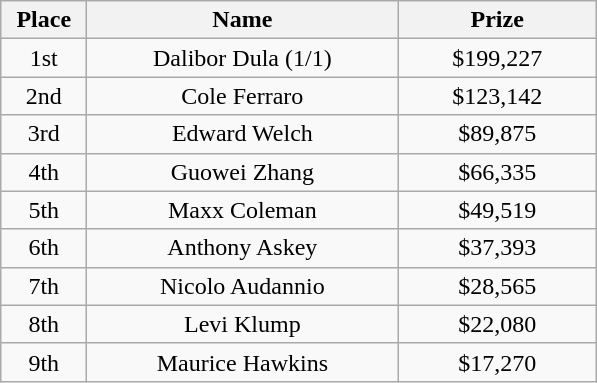<table class="wikitable">
<tr>
<th width="50">Place</th>
<th width="200">Name</th>
<th width="125">Prize</th>
</tr>
<tr>
<td align = "center">1st</td>
<td align = "center"> Dalibor Dula (1/1)</td>
<td align="center">$199,227</td>
</tr>
<tr>
<td align = "center">2nd</td>
<td align = "center"> Cole Ferraro</td>
<td align="center">$123,142</td>
</tr>
<tr>
<td align = "center">3rd</td>
<td align = "center"> Edward Welch</td>
<td align="center">$89,875</td>
</tr>
<tr>
<td align = "center">4th</td>
<td align = "center"> Guowei Zhang</td>
<td align="center">$66,335</td>
</tr>
<tr>
<td align = "center">5th</td>
<td align = "center"> Maxx Coleman</td>
<td align="center">$49,519</td>
</tr>
<tr>
<td align = "center">6th</td>
<td align = "center"> Anthony Askey</td>
<td align="center">$37,393</td>
</tr>
<tr>
<td align = "center">7th</td>
<td align = "center"> Nicolo Audannio</td>
<td align="center">$28,565</td>
</tr>
<tr>
<td align = "center">8th</td>
<td align = "center"> Levi Klump</td>
<td align="center">$22,080</td>
</tr>
<tr>
<td align = "center">9th</td>
<td align = "center"> Maurice Hawkins</td>
<td align="center">$17,270</td>
</tr>
</table>
